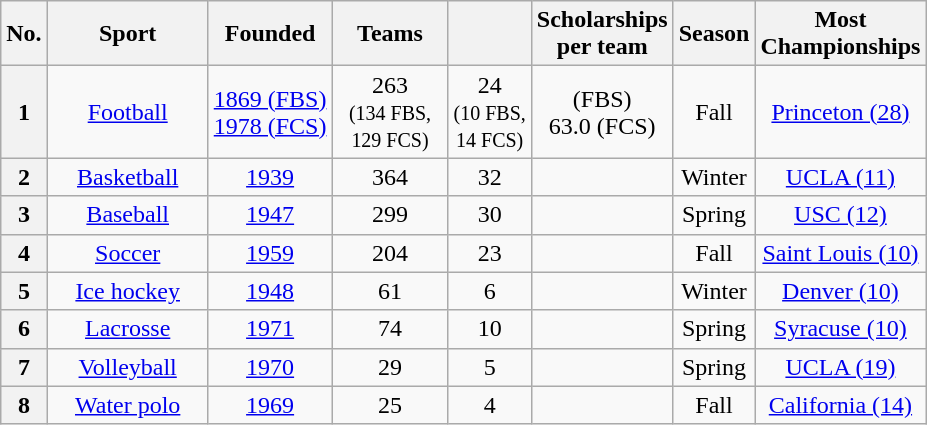<table class="wikitable sortable" style="text-align:center">
<tr>
<th width=>No.</th>
<th width= 100>Sport</th>
<th width=>Founded</th>
<th width=70>Teams</th>
<th width=></th>
<th width=>Scholarships<br>per team</th>
<th width=>Season</th>
<th width=>Most <br> Championships</th>
</tr>
<tr>
<th>1</th>
<td><a href='#'>Football</a></td>
<td><a href='#'>1869 (FBS)</a><br><a href='#'>1978 (FCS)</a></td>
<td>263<br><small>(134 FBS,<br> 129 FCS)</small></td>
<td>24<br><small>(10 FBS,<br>14 FCS)</small></td>
<td> (FBS)<br>63.0 (FCS)</td>
<td>Fall</td>
<td><a href='#'>Princeton (28)</a></td>
</tr>
<tr>
<th>2</th>
<td><a href='#'>Basketball</a></td>
<td><a href='#'>1939</a></td>
<td>364</td>
<td>32</td>
<td></td>
<td>Winter</td>
<td><a href='#'>UCLA (11)</a></td>
</tr>
<tr>
<th>3</th>
<td><a href='#'>Baseball</a></td>
<td><a href='#'>1947</a></td>
<td align=center>299</td>
<td align=center>30</td>
<td align=center></td>
<td align=center>Spring</td>
<td align=center><a href='#'>USC (12)</a></td>
</tr>
<tr>
<th>4</th>
<td><a href='#'>Soccer</a></td>
<td><a href='#'>1959</a></td>
<td>204</td>
<td>23</td>
<td></td>
<td>Fall</td>
<td><a href='#'>Saint Louis (10)</a></td>
</tr>
<tr>
<th>5</th>
<td><a href='#'>Ice hockey</a></td>
<td><a href='#'>1948</a></td>
<td>61</td>
<td>6</td>
<td></td>
<td>Winter</td>
<td><a href='#'>Denver (10)</a></td>
</tr>
<tr>
<th>6</th>
<td><a href='#'>Lacrosse</a></td>
<td><a href='#'>1971</a></td>
<td>74</td>
<td>10</td>
<td></td>
<td>Spring</td>
<td><a href='#'>Syracuse (10)</a></td>
</tr>
<tr>
<th>7</th>
<td><a href='#'>Volleyball</a></td>
<td><a href='#'>1970</a></td>
<td>29</td>
<td>5</td>
<td></td>
<td>Spring</td>
<td><a href='#'>UCLA (19)</a></td>
</tr>
<tr>
<th>8</th>
<td><a href='#'>Water polo</a></td>
<td><a href='#'>1969</a></td>
<td style="text-align:center;">25</td>
<td style="text-align:center;">4</td>
<td style="text-align:center;"></td>
<td style="text-align:center;">Fall</td>
<td align=center><a href='#'>California (14)</a></td>
</tr>
</table>
